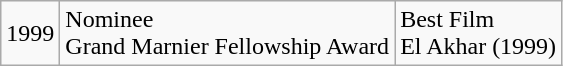<table class="wikitable">
<tr>
<td rowspan="1">1999</td>
<td rowspan="1">Nominee<br>Grand Marnier Fellowship Award</td>
<td>Best Film<br>El Akhar (1999)</td>
</tr>
</table>
